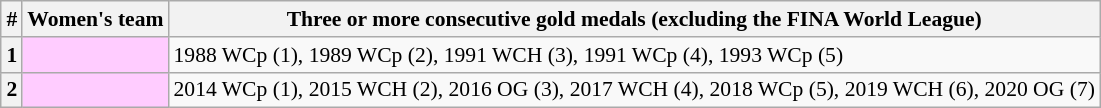<table class="wikitable" style="text-align: left; font-size: 90%; margin-left: 1em;">
<tr>
<th>#</th>
<th>Women's team</th>
<th>Three or more consecutive gold medals (excluding the FINA World League)</th>
</tr>
<tr>
<th>1</th>
<td style="background-color: #ffccff;"></td>
<td>1988 WCp (1), 1989 WCp (2), 1991 WCH (3), 1991 WCp (4), 1993 WCp (5)</td>
</tr>
<tr>
<th>2</th>
<td style="background-color: #ffccff;"></td>
<td>2014 WCp (1), 2015 WCH (2), 2016 OG (3), 2017 WCH (4), 2018 WCp (5), 2019 WCH (6), 2020 OG (7)</td>
</tr>
</table>
